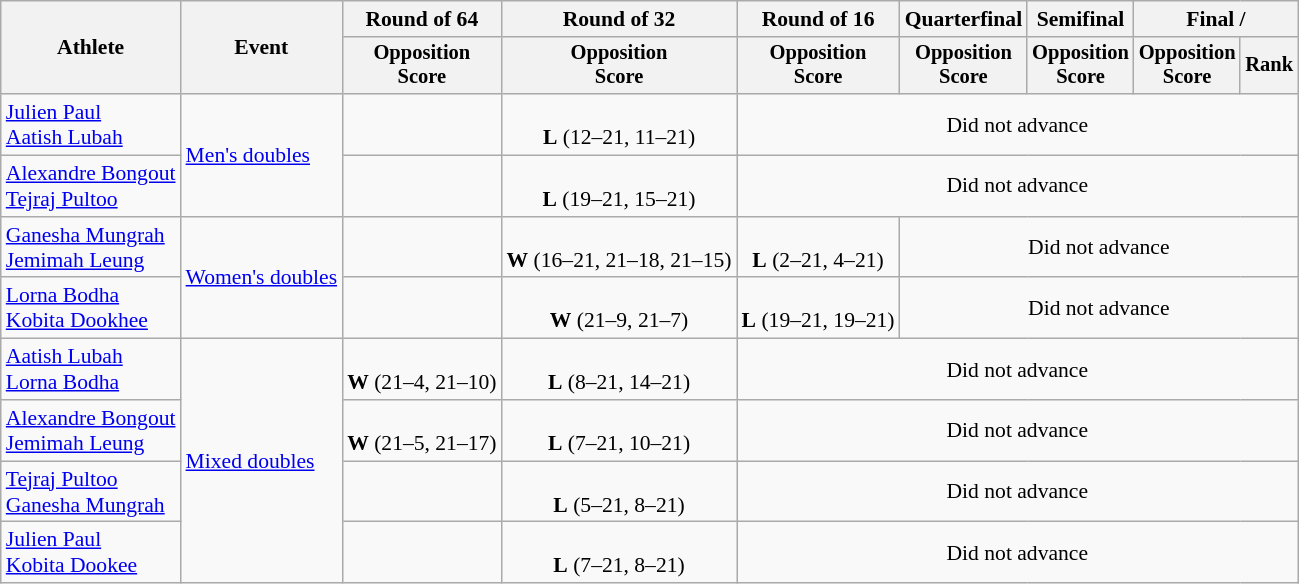<table class=wikitable style="font-size:90%">
<tr>
<th rowspan=2>Athlete</th>
<th rowspan=2>Event</th>
<th>Round of 64</th>
<th>Round of 32</th>
<th>Round of 16</th>
<th>Quarterfinal</th>
<th>Semifinal</th>
<th colspan=2>Final / </th>
</tr>
<tr style="font-size:95%">
<th>Opposition<br>Score</th>
<th>Opposition<br>Score</th>
<th>Opposition<br>Score</th>
<th>Opposition<br>Score</th>
<th>Opposition<br>Score</th>
<th>Opposition<br>Score</th>
<th>Rank</th>
</tr>
<tr align=center>
<td align=left><a href='#'>Julien Paul</a><br><a href='#'>Aatish Lubah</a></td>
<td align=left rowspan=2><a href='#'>Men's doubles</a></td>
<td></td>
<td><br><strong>L</strong> (12–21, 11–21)</td>
<td colspan=5>Did not advance</td>
</tr>
<tr align=center>
<td align=left><a href='#'>Alexandre Bongout</a><br><a href='#'>Tejraj Pultoo</a></td>
<td></td>
<td><br><strong>L</strong> (19–21, 15–21)</td>
<td colspan=5>Did not advance</td>
</tr>
<tr align=center>
<td align=left><a href='#'>Ganesha Mungrah</a><br><a href='#'>Jemimah Leung</a></td>
<td align=left rowspan=2><a href='#'>Women's doubles</a></td>
<td></td>
<td><br><strong>W</strong> (16–21, 21–18, 21–15)</td>
<td><br><strong>L</strong> (2–21, 4–21)</td>
<td colspan=4>Did not advance</td>
</tr>
<tr align=center>
<td align=left><a href='#'>Lorna Bodha</a><br><a href='#'>Kobita Dookhee</a></td>
<td></td>
<td><br><strong>W</strong> (21–9, 21–7)</td>
<td><br><strong>L</strong> (19–21, 19–21)</td>
<td colspan=4>Did not advance</td>
</tr>
<tr align=center>
<td align=left><a href='#'>Aatish Lubah</a><br><a href='#'>Lorna Bodha</a></td>
<td align=left rowspan=4><a href='#'>Mixed doubles</a></td>
<td><br><strong>W</strong> (21–4, 21–10)</td>
<td><br><strong>L</strong> (8–21, 14–21)</td>
<td colspan=5>Did not advance</td>
</tr>
<tr align=center>
<td align=left><a href='#'>Alexandre Bongout</a><br><a href='#'>Jemimah Leung</a></td>
<td><br><strong>W</strong> (21–5, 21–17)</td>
<td><br><strong>L</strong> (7–21, 10–21)</td>
<td colspan=5>Did not advance</td>
</tr>
<tr align=center>
<td align=left><a href='#'>Tejraj Pultoo</a><br><a href='#'>Ganesha Mungrah</a></td>
<td></td>
<td><br><strong>L</strong> (5–21, 8–21)</td>
<td colspan=5>Did not advance</td>
</tr>
<tr align=center>
<td align=left><a href='#'>Julien Paul</a><br><a href='#'>Kobita Dookee</a></td>
<td></td>
<td><br><strong>L</strong> (7–21, 8–21)</td>
<td colspan=5>Did not advance</td>
</tr>
</table>
